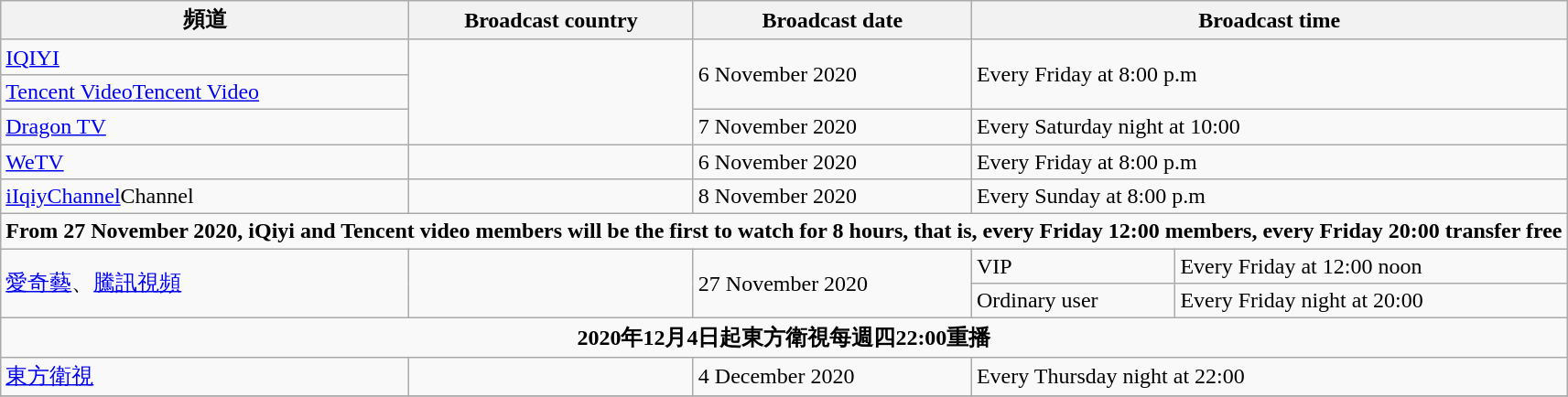<table class="wikitable">
<tr>
<th>頻道</th>
<th>Broadcast country</th>
<th>Broadcast date</th>
<th colspan="2">Broadcast time</th>
</tr>
<tr>
<td><a href='#'>IQIYI</a></td>
<td rowspan="3"></td>
<td rowspan="2">6 November 2020</td>
<td colspan="2" rowspan="2">Every Friday at 8:00 p.m</td>
</tr>
<tr>
<td><a href='#'>Tencent Video</a><a href='#'>Tencent Video</a></td>
</tr>
<tr>
<td><a href='#'>Dragon TV</a></td>
<td>7 November 2020</td>
<td colspan="2">Every Saturday night at 10:00</td>
</tr>
<tr>
<td><a href='#'>WeTV</a></td>
<td></td>
<td>6 November 2020</td>
<td colspan="2">Every Friday at 8:00 p.m</td>
</tr>
<tr>
<td><a href='#'>iIqiyChannel</a>Channel</td>
<td></td>
<td>8 November 2020</td>
<td colspan="2">Every Sunday at 8:00 p.m</td>
</tr>
<tr style="font-weight:bold; text-align:center; width:100%">
<td colspan="5">From 27 November 2020, iQiyi and Tencent video members will be the first to watch for 8 hours, that is, every Friday 12:00 members, every Friday 20:00 transfer free</td>
</tr>
<tr>
<td rowspan="2"><a href='#'>愛奇藝</a>、<a href='#'>騰訊視頻</a></td>
<td rowspan="2"></td>
<td rowspan="2">27 November 2020</td>
<td>VIP</td>
<td>Every Friday at 12:00 noon</td>
</tr>
<tr>
<td>Ordinary user</td>
<td>Every Friday night at 20:00</td>
</tr>
<tr style="font-weight:bold; text-align:center; width:100%">
<td colspan="5">2020年12月4日起東方衛視每週四22:00重播</td>
</tr>
<tr>
<td><a href='#'>東方衛視</a></td>
<td></td>
<td>4 December 2020</td>
<td colspan="2">Every Thursday night at 22:00</td>
</tr>
<tr>
</tr>
</table>
